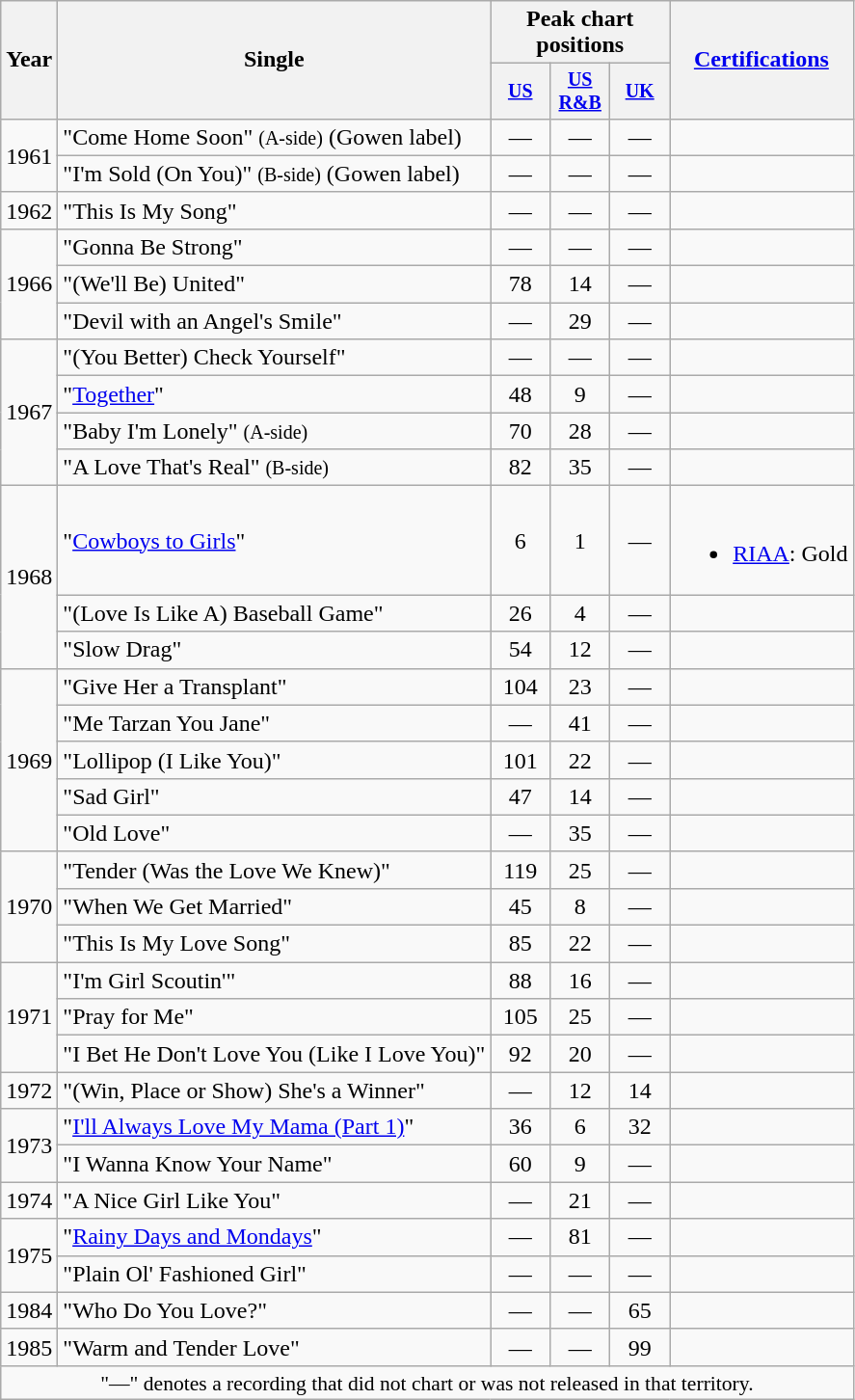<table class="wikitable" style="text-align:center;">
<tr>
<th rowspan="2">Year</th>
<th rowspan="2">Single</th>
<th colspan="3">Peak chart positions</th>
<th rowspan="2"><a href='#'>Certifications</a></th>
</tr>
<tr style="font-size:smaller;">
<th style="width:35px;"><a href='#'>US</a><br></th>
<th style="width:35px;"><a href='#'>US<br>R&B</a><br></th>
<th style="width:35px;"><a href='#'>UK</a><br></th>
</tr>
<tr>
<td rowspan="2">1961</td>
<td style="text-align:left;">"Come Home Soon" <small>(A-side)</small> (Gowen label)</td>
<td>—</td>
<td>—</td>
<td>—</td>
<td></td>
</tr>
<tr>
<td style="text-align:left;">"I'm Sold (On You)" <small>(B-side)</small> (Gowen label)</td>
<td>—</td>
<td>—</td>
<td>—</td>
<td></td>
</tr>
<tr>
<td>1962</td>
<td style="text-align:left;">"This Is My Song"</td>
<td>—</td>
<td>—</td>
<td>—</td>
<td></td>
</tr>
<tr>
<td rowspan="3">1966</td>
<td style="text-align:left;">"Gonna Be Strong"</td>
<td>—</td>
<td>—</td>
<td>—</td>
<td></td>
</tr>
<tr>
<td style="text-align:left;">"(We'll Be) United"</td>
<td>78</td>
<td>14</td>
<td>—</td>
<td></td>
</tr>
<tr>
<td style="text-align:left;">"Devil with an Angel's Smile"</td>
<td>—</td>
<td>29</td>
<td>—</td>
<td></td>
</tr>
<tr>
<td rowspan="4">1967</td>
<td style="text-align:left;">"(You Better) Check Yourself"</td>
<td>—</td>
<td>—</td>
<td>—</td>
<td></td>
</tr>
<tr>
<td style="text-align:left;">"<a href='#'>Together</a>"</td>
<td>48</td>
<td>9</td>
<td>—</td>
<td></td>
</tr>
<tr>
<td style="text-align:left;">"Baby I'm Lonely" <small>(A-side)</small></td>
<td>70</td>
<td>28</td>
<td>—</td>
<td></td>
</tr>
<tr>
<td style="text-align:left;">"A Love That's Real" <small>(B-side)</small></td>
<td>82</td>
<td>35</td>
<td>—</td>
<td></td>
</tr>
<tr>
<td rowspan="3">1968</td>
<td style="text-align:left;">"<a href='#'>Cowboys to Girls</a>"</td>
<td>6</td>
<td>1</td>
<td>—</td>
<td style="text-align:left;"><br><ul><li><a href='#'>RIAA</a>: Gold</li></ul></td>
</tr>
<tr>
<td style="text-align:left;">"(Love Is Like A) Baseball Game"</td>
<td>26</td>
<td>4</td>
<td>—</td>
<td></td>
</tr>
<tr>
<td style="text-align:left;">"Slow Drag"</td>
<td>54</td>
<td>12</td>
<td>—</td>
<td></td>
</tr>
<tr>
<td rowspan="5">1969</td>
<td style="text-align:left;">"Give Her a Transplant"</td>
<td>104</td>
<td>23</td>
<td>—</td>
<td></td>
</tr>
<tr>
<td style="text-align:left;">"Me Tarzan You Jane"</td>
<td>—</td>
<td>41</td>
<td>—</td>
<td></td>
</tr>
<tr>
<td style="text-align:left;">"Lollipop (I Like You)"</td>
<td>101</td>
<td>22</td>
<td>—</td>
<td></td>
</tr>
<tr>
<td style="text-align:left;">"Sad Girl"</td>
<td>47</td>
<td>14</td>
<td>—</td>
<td></td>
</tr>
<tr>
<td style="text-align:left;">"Old Love"</td>
<td>—</td>
<td>35</td>
<td>—</td>
<td></td>
</tr>
<tr>
<td rowspan="3">1970</td>
<td style="text-align:left;">"Tender (Was the Love We Knew)"</td>
<td>119</td>
<td>25</td>
<td>—</td>
<td></td>
</tr>
<tr>
<td style="text-align:left;">"When We Get Married"</td>
<td>45</td>
<td>8</td>
<td>—</td>
<td></td>
</tr>
<tr>
<td style="text-align:left;">"This Is My Love Song"</td>
<td>85</td>
<td>22</td>
<td>—</td>
<td></td>
</tr>
<tr>
<td rowspan="3">1971</td>
<td style="text-align:left;">"I'm Girl Scoutin'"</td>
<td>88</td>
<td>16</td>
<td>—</td>
<td></td>
</tr>
<tr>
<td style="text-align:left;">"Pray for Me"</td>
<td>105</td>
<td>25</td>
<td>—</td>
<td></td>
</tr>
<tr>
<td style="text-align:left;">"I Bet He Don't Love You (Like I Love You)"</td>
<td>92</td>
<td>20</td>
<td>—</td>
<td></td>
</tr>
<tr>
<td>1972</td>
<td style="text-align:left;">"(Win, Place or Show) She's a Winner"</td>
<td>—</td>
<td>12</td>
<td>14</td>
<td></td>
</tr>
<tr>
<td rowspan="2">1973</td>
<td style="text-align:left;">"<a href='#'>I'll Always Love My Mama (Part 1)</a>"</td>
<td>36</td>
<td>6</td>
<td>32</td>
<td></td>
</tr>
<tr>
<td style="text-align:left;">"I Wanna Know Your Name"</td>
<td>60</td>
<td>9</td>
<td>—</td>
<td></td>
</tr>
<tr>
<td>1974</td>
<td style="text-align:left;">"A Nice Girl Like You"</td>
<td>—</td>
<td>21</td>
<td>—</td>
<td></td>
</tr>
<tr>
<td rowspan="2">1975</td>
<td style="text-align:left;">"<a href='#'>Rainy Days and Mondays</a>"</td>
<td>—</td>
<td>81</td>
<td>—</td>
<td></td>
</tr>
<tr>
<td style="text-align:left;">"Plain Ol' Fashioned Girl"</td>
<td>—</td>
<td>—</td>
<td>—</td>
<td></td>
</tr>
<tr>
<td>1984</td>
<td style="text-align:left;">"Who Do You Love?"</td>
<td>—</td>
<td>—</td>
<td>65</td>
<td></td>
</tr>
<tr>
<td>1985</td>
<td style="text-align:left;">"Warm and Tender Love"</td>
<td>—</td>
<td>—</td>
<td>99</td>
<td></td>
</tr>
<tr>
<td colspan="15" style="font-size:90%">"—" denotes a recording that did not chart or was not released in that territory.</td>
</tr>
</table>
